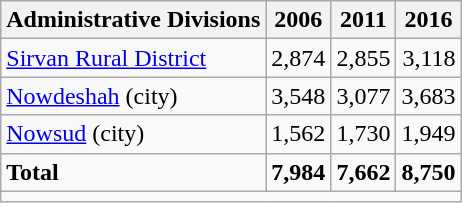<table class="wikitable">
<tr>
<th>Administrative Divisions</th>
<th>2006</th>
<th>2011</th>
<th>2016</th>
</tr>
<tr>
<td><a href='#'>Sirvan Rural District</a></td>
<td style="text-align: right;">2,874</td>
<td style="text-align: right;">2,855</td>
<td style="text-align: right;">3,118</td>
</tr>
<tr>
<td><a href='#'>Nowdeshah</a> (city)</td>
<td style="text-align: right;">3,548</td>
<td style="text-align: right;">3,077</td>
<td style="text-align: right;">3,683</td>
</tr>
<tr>
<td><a href='#'>Nowsud</a> (city)</td>
<td style="text-align: right;">1,562</td>
<td style="text-align: right;">1,730</td>
<td style="text-align: right;">1,949</td>
</tr>
<tr>
<td><strong>Total</strong></td>
<td style="text-align: right;"><strong>7,984</strong></td>
<td style="text-align: right;"><strong>7,662</strong></td>
<td style="text-align: right;"><strong>8,750</strong></td>
</tr>
<tr>
<td colspan=4></td>
</tr>
</table>
